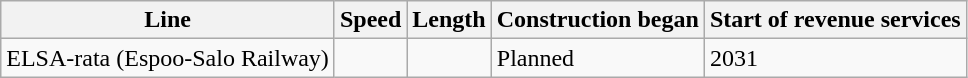<table class="wikitable">
<tr>
<th>Line</th>
<th>Speed</th>
<th>Length</th>
<th>Construction began</th>
<th>Start of revenue services</th>
</tr>
<tr>
<td>ELSA-rata (Espoo-Salo Railway)</td>
<td></td>
<td></td>
<td>Planned</td>
<td>2031</td>
</tr>
</table>
